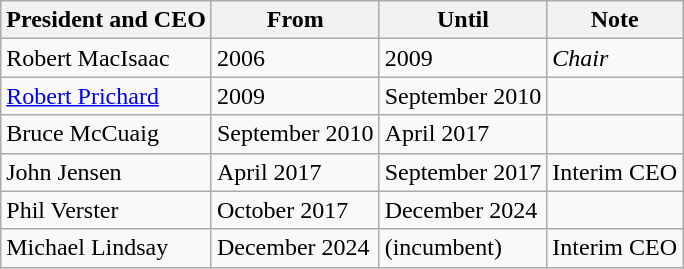<table class="wikitable">
<tr>
<th>President and CEO</th>
<th>From</th>
<th>Until</th>
<th>Note</th>
</tr>
<tr>
<td>Robert MacIsaac</td>
<td>2006</td>
<td>2009</td>
<td><em>Chair</em></td>
</tr>
<tr>
<td><a href='#'>Robert Prichard</a></td>
<td>2009</td>
<td>September 2010</td>
<td></td>
</tr>
<tr>
<td>Bruce McCuaig</td>
<td>September 2010</td>
<td>April 2017</td>
<td></td>
</tr>
<tr>
<td>John Jensen</td>
<td>April 2017</td>
<td>September 2017</td>
<td>Interim CEO</td>
</tr>
<tr>
<td>Phil Verster</td>
<td>October 2017</td>
<td>December 2024</td>
<td></td>
</tr>
<tr>
<td>Michael Lindsay</td>
<td>December 2024</td>
<td>(incumbent)</td>
<td>Interim CEO</td>
</tr>
</table>
